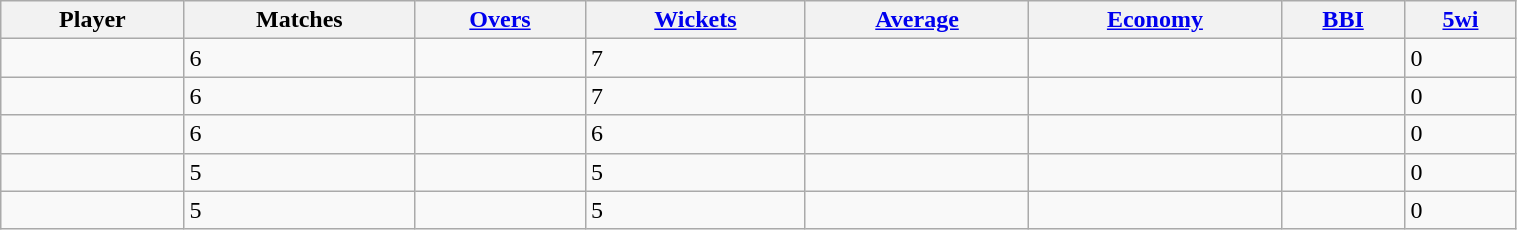<table class="wikitable sortable" style="width:80%;">
<tr>
<th>Player</th>
<th>Matches</th>
<th><a href='#'>Overs</a></th>
<th><a href='#'>Wickets</a></th>
<th><a href='#'>Average</a></th>
<th><a href='#'>Economy</a></th>
<th><a href='#'>BBI</a></th>
<th><a href='#'>5wi</a></th>
</tr>
<tr>
<td></td>
<td>6</td>
<td></td>
<td>7</td>
<td></td>
<td></td>
<td></td>
<td>0</td>
</tr>
<tr>
<td></td>
<td>6</td>
<td></td>
<td>7</td>
<td></td>
<td></td>
<td></td>
<td>0</td>
</tr>
<tr>
<td></td>
<td>6</td>
<td></td>
<td>6</td>
<td></td>
<td></td>
<td></td>
<td>0</td>
</tr>
<tr>
<td></td>
<td>5</td>
<td></td>
<td>5</td>
<td></td>
<td></td>
<td></td>
<td>0</td>
</tr>
<tr>
<td></td>
<td>5</td>
<td></td>
<td>5</td>
<td></td>
<td></td>
<td></td>
<td>0</td>
</tr>
</table>
